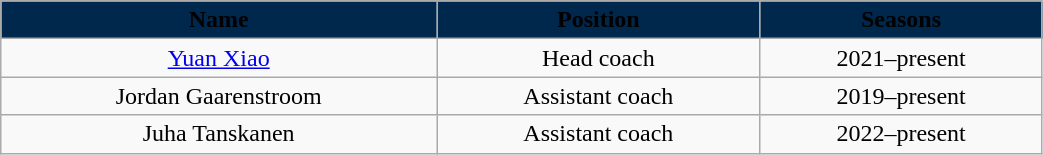<table class="wikitable" width="55%">
<tr>
<th style="background-color:#00274C;"><span>Name</span></th>
<th style="background-color:#00274C;"><span>Position</span></th>
<th style="background-color:#00274C;"><span>Seasons</span></th>
</tr>
<tr align="center">
<td><a href='#'>Yuan Xiao</a></td>
<td>Head coach</td>
<td>2021–present</td>
</tr>
<tr align="center">
<td>Jordan Gaarenstroom</td>
<td>Assistant coach</td>
<td>2019–present</td>
</tr>
<tr align="center">
<td>Juha Tanskanen</td>
<td>Assistant coach</td>
<td>2022–present</td>
</tr>
</table>
